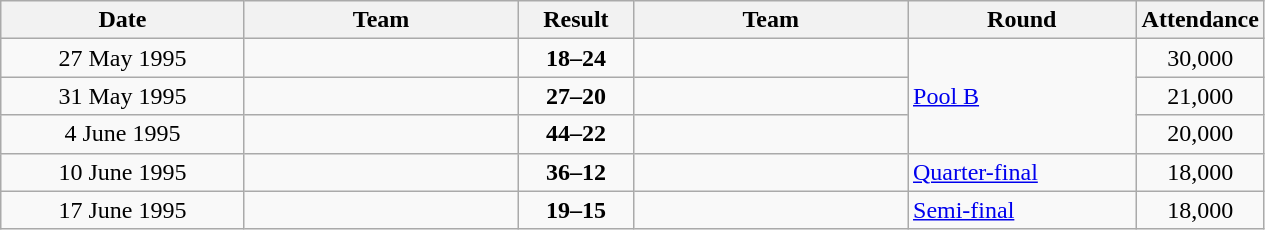<table class="wikitable" style="text-align: center;">
<tr>
<th style="width:155px">Date</th>
<th style="width:175px">Team</th>
<th style="width:70px">Result</th>
<th style="width:175px">Team</th>
<th style="width:145px">Round</th>
<th>Attendance</th>
</tr>
<tr>
<td>27 May 1995</td>
<td align=right></td>
<td><strong>18–24</strong></td>
<td align=left></td>
<td align=left rowspan=3><a href='#'>Pool B</a></td>
<td>30,000</td>
</tr>
<tr>
<td>31 May 1995</td>
<td align=right></td>
<td><strong>27–20</strong></td>
<td align=left></td>
<td>21,000</td>
</tr>
<tr>
<td>4 June 1995</td>
<td align=right></td>
<td><strong>44–22</strong></td>
<td align=left></td>
<td>20,000</td>
</tr>
<tr>
<td>10 June 1995</td>
<td align=right></td>
<td><strong>36–12</strong></td>
<td align=left></td>
<td align=left><a href='#'>Quarter-final</a></td>
<td>18,000</td>
</tr>
<tr>
<td>17 June 1995</td>
<td align=right></td>
<td><strong>19–15</strong></td>
<td align=left></td>
<td align=left><a href='#'>Semi-final</a></td>
<td>18,000</td>
</tr>
</table>
